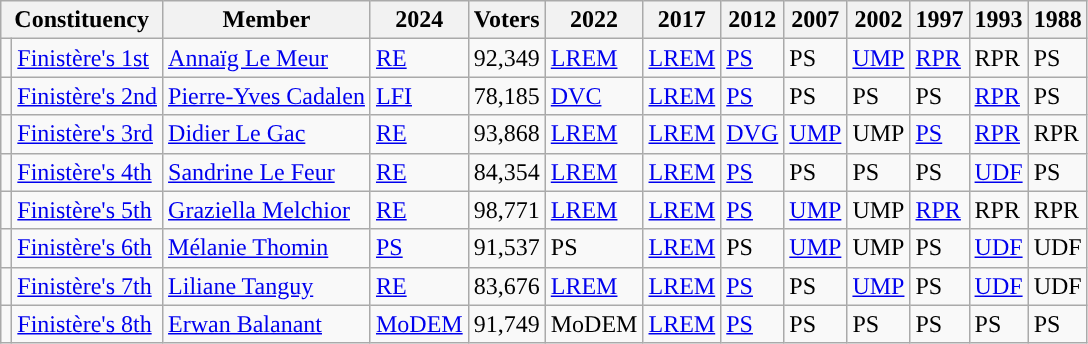<table class="wikitable sortable">
<tr>
<th colspan="2">Constituency</th>
<th>Member</th>
<th>2024</th>
<th>Voters</th>
<th>2022</th>
<th>2017</th>
<th>2012</th>
<th>2007</th>
<th>2002</th>
<th>1997</th>
<th>1993</th>
<th>1988</th>
</tr>
<tr>
<td style="background-color: "></td>
<td><a href='#'>Finistère's 1st</a></td>
<td><a href='#'>Annaïg Le Meur</a></td>
<td><a href='#'>RE</a></td>
<td>92,349</td>
<td><a href='#'>LREM</a></td>
<td><a href='#'>LREM</a></td>
<td bgcolor=><a href='#'>PS</a></td>
<td bgcolor=>PS</td>
<td bgcolor=><a href='#'>UMP</a></td>
<td bgcolor=><a href='#'>RPR</a></td>
<td bgcolor=>RPR</td>
<td bgcolor=>PS</td>
</tr>
<tr>
<td style="background-color: "></td>
<td><a href='#'>Finistère's 2nd</a></td>
<td><a href='#'>Pierre-Yves Cadalen</a></td>
<td><a href='#'>LFI</a></td>
<td>78,185</td>
<td><a href='#'>DVC</a></td>
<td><a href='#'>LREM</a></td>
<td bgcolor=><a href='#'>PS</a></td>
<td bgcolor=>PS</td>
<td bgcolor=>PS</td>
<td bgcolor=>PS</td>
<td bgcolor=><a href='#'>RPR</a></td>
<td bgcolor=>PS</td>
</tr>
<tr>
<td style="background-color: "></td>
<td><a href='#'>Finistère's 3rd</a></td>
<td><a href='#'>Didier Le Gac</a></td>
<td><a href='#'>RE</a></td>
<td>93,868</td>
<td><a href='#'>LREM</a></td>
<td><a href='#'>LREM</a></td>
<td bgcolor=><a href='#'>DVG</a></td>
<td bgcolor=><a href='#'>UMP</a></td>
<td bgcolor=>UMP</td>
<td bgcolor=><a href='#'>PS</a></td>
<td bgcolor=><a href='#'>RPR</a></td>
<td bgcolor=>RPR</td>
</tr>
<tr>
<td style="background-color: "></td>
<td><a href='#'>Finistère's 4th</a></td>
<td><a href='#'>Sandrine Le Feur</a></td>
<td><a href='#'>RE</a></td>
<td>84,354</td>
<td><a href='#'>LREM</a></td>
<td><a href='#'>LREM</a></td>
<td bgcolor=><a href='#'>PS</a></td>
<td bgcolor=>PS</td>
<td bgcolor=>PS</td>
<td bgcolor=>PS</td>
<td bgcolor=><a href='#'>UDF</a></td>
<td bgcolor=>PS</td>
</tr>
<tr>
<td style="background-color: "></td>
<td><a href='#'>Finistère's 5th</a></td>
<td><a href='#'>Graziella Melchior</a></td>
<td><a href='#'>RE</a></td>
<td>98,771</td>
<td><a href='#'>LREM</a></td>
<td><a href='#'>LREM</a></td>
<td bgcolor=><a href='#'>PS</a></td>
<td bgcolor=><a href='#'>UMP</a></td>
<td bgcolor=>UMP</td>
<td bgcolor=><a href='#'>RPR</a></td>
<td bgcolor=>RPR</td>
<td bgcolor=>RPR</td>
</tr>
<tr>
<td style="background-color: "></td>
<td><a href='#'>Finistère's 6th</a></td>
<td><a href='#'>Mélanie Thomin</a></td>
<td bgcolor=><a href='#'>PS</a></td>
<td>91,537</td>
<td bgcolor=>PS</td>
<td><a href='#'>LREM</a></td>
<td bgcolor=>PS</td>
<td bgcolor=><a href='#'>UMP</a></td>
<td bgcolor=>UMP</td>
<td bgcolor=>PS</td>
<td bgcolor=><a href='#'>UDF</a></td>
<td bgcolor=>UDF</td>
</tr>
<tr>
<td style="background-color: "></td>
<td><a href='#'>Finistère's 7th</a></td>
<td><a href='#'>Liliane Tanguy</a></td>
<td><a href='#'>RE</a></td>
<td>83,676</td>
<td><a href='#'>LREM</a></td>
<td><a href='#'>LREM</a></td>
<td bgcolor=><a href='#'>PS</a></td>
<td bgcolor=>PS</td>
<td bgcolor=><a href='#'>UMP</a></td>
<td bgcolor=>PS</td>
<td bgcolor=><a href='#'>UDF</a></td>
<td bgcolor=>UDF</td>
</tr>
<tr>
<td style="background-color: "></td>
<td><a href='#'>Finistère's 8th</a></td>
<td><a href='#'>Erwan Balanant</a></td>
<td><a href='#'>MoDEM</a></td>
<td>91,749</td>
<td>MoDEM</td>
<td><a href='#'>LREM</a></td>
<td bgcolor=><a href='#'>PS</a></td>
<td bgcolor=>PS</td>
<td bgcolor=>PS</td>
<td bgcolor=>PS</td>
<td bgcolor=>PS</td>
<td bgcolor=>PS</td>
</tr>
</table>
